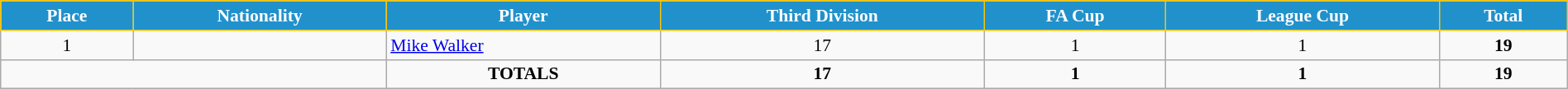<table class="wikitable" style="text-align:center; font-size:90%; width:100%;">
<tr>
<th style="background:#2191CC; color:white; border:1px solid #F7C408; text-align:center;">Place</th>
<th style="background:#2191CC; color:white; border:1px solid #F7C408; text-align:center;">Nationality</th>
<th style="background:#2191CC; color:white; border:1px solid #F7C408; text-align:center;">Player</th>
<th style="background:#2191CC; color:white; border:1px solid #F7C408; text-align:center;">Third Division</th>
<th style="background:#2191CC; color:white; border:1px solid #F7C408; text-align:center;">FA Cup</th>
<th style="background:#2191CC; color:white; border:1px solid #F7C408; text-align:center;">League Cup</th>
<th style="background:#2191CC; color:white; border:1px solid #F7C408; text-align:center;">Total</th>
</tr>
<tr>
<td>1</td>
<td></td>
<td align="left"><a href='#'>Mike Walker</a></td>
<td>17</td>
<td>1</td>
<td>1</td>
<td><strong>19</strong></td>
</tr>
<tr>
<td colspan="2"></td>
<td><strong>TOTALS</strong></td>
<td><strong>17</strong></td>
<td><strong>1</strong></td>
<td><strong>1</strong></td>
<td><strong>19</strong></td>
</tr>
</table>
